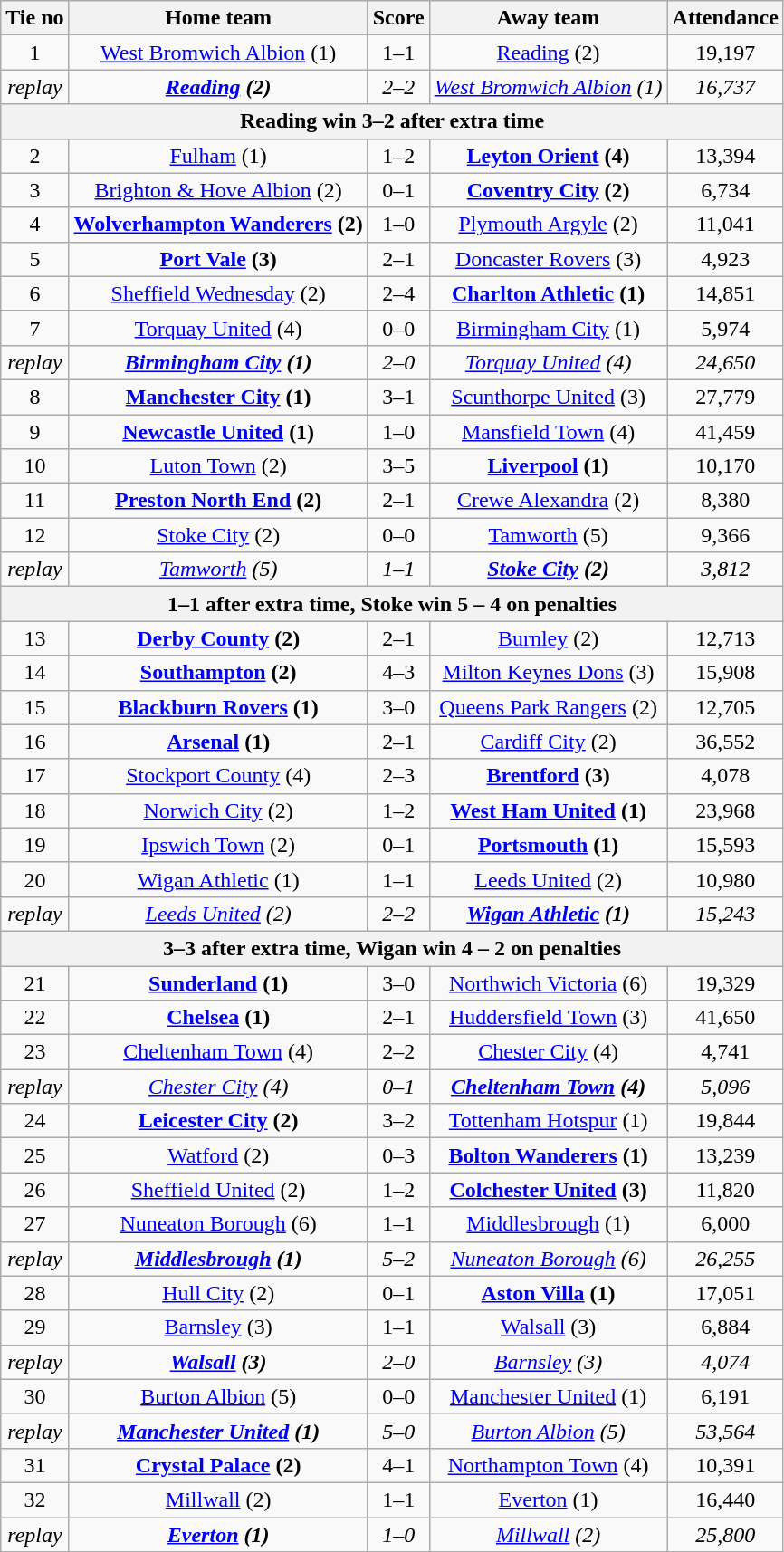<table class="wikitable" style="text-align: center">
<tr>
<th>Tie no</th>
<th>Home team</th>
<th>Score</th>
<th>Away team</th>
<th>Attendance</th>
</tr>
<tr>
<td>1</td>
<td><a href='#'>West Bromwich Albion</a> (1)</td>
<td>1–1</td>
<td><a href='#'>Reading</a> (2)</td>
<td>19,197</td>
</tr>
<tr>
<td><em>replay</em></td>
<td><strong><em><a href='#'>Reading</a> (2)</em></strong></td>
<td><em>2–2</em></td>
<td><em><a href='#'>West Bromwich Albion</a> (1)</em></td>
<td><em>16,737</em></td>
</tr>
<tr>
<th colspan="5">Reading win 3–2 after extra time</th>
</tr>
<tr>
<td>2</td>
<td><a href='#'>Fulham</a> (1)</td>
<td>1–2</td>
<td><strong><a href='#'>Leyton Orient</a> (4)</strong></td>
<td>13,394</td>
</tr>
<tr>
<td>3</td>
<td><a href='#'>Brighton & Hove Albion</a> (2)</td>
<td>0–1</td>
<td><strong><a href='#'>Coventry City</a> (2)</strong></td>
<td>6,734</td>
</tr>
<tr>
<td>4</td>
<td><strong><a href='#'>Wolverhampton Wanderers</a> (2)</strong></td>
<td>1–0</td>
<td><a href='#'>Plymouth Argyle</a> (2)</td>
<td>11,041</td>
</tr>
<tr>
<td>5</td>
<td><strong><a href='#'>Port Vale</a> (3)</strong></td>
<td>2–1</td>
<td><a href='#'>Doncaster Rovers</a> (3)</td>
<td>4,923</td>
</tr>
<tr>
<td>6</td>
<td><a href='#'>Sheffield Wednesday</a> (2)</td>
<td>2–4</td>
<td><strong><a href='#'>Charlton Athletic</a> (1)</strong></td>
<td>14,851</td>
</tr>
<tr>
<td>7</td>
<td><a href='#'>Torquay United</a> (4)</td>
<td>0–0</td>
<td><a href='#'>Birmingham City</a> (1)</td>
<td>5,974</td>
</tr>
<tr>
<td><em>replay</em></td>
<td><strong><em><a href='#'>Birmingham City</a> (1)</em></strong></td>
<td><em>2–0</em></td>
<td><em><a href='#'>Torquay United</a> (4)</em></td>
<td><em>24,650</em></td>
</tr>
<tr>
<td>8</td>
<td><strong><a href='#'>Manchester City</a> (1)</strong></td>
<td>3–1</td>
<td><a href='#'>Scunthorpe United</a> (3)</td>
<td>27,779</td>
</tr>
<tr>
<td>9</td>
<td><strong><a href='#'>Newcastle United</a> (1)</strong></td>
<td>1–0</td>
<td><a href='#'>Mansfield Town</a> (4)</td>
<td>41,459</td>
</tr>
<tr>
<td>10</td>
<td><a href='#'>Luton Town</a> (2)</td>
<td>3–5</td>
<td><strong><a href='#'>Liverpool</a> (1)</strong></td>
<td>10,170</td>
</tr>
<tr>
<td>11</td>
<td><strong><a href='#'>Preston North End</a> (2)</strong></td>
<td>2–1</td>
<td><a href='#'>Crewe Alexandra</a> (2)</td>
<td>8,380</td>
</tr>
<tr>
<td>12</td>
<td><a href='#'>Stoke City</a> (2)</td>
<td>0–0</td>
<td><a href='#'>Tamworth</a> (5)</td>
<td>9,366</td>
</tr>
<tr>
<td><em>replay</em></td>
<td><em><a href='#'>Tamworth</a> (5)</em></td>
<td><em>1–1</em></td>
<td><strong><em><a href='#'>Stoke City</a> (2)</em></strong></td>
<td><em>3,812</em></td>
</tr>
<tr>
<th colspan="5">1–1 after extra time, Stoke win 5 – 4 on penalties</th>
</tr>
<tr>
<td>13</td>
<td><strong><a href='#'>Derby County</a> (2)</strong></td>
<td>2–1</td>
<td><a href='#'>Burnley</a> (2)</td>
<td>12,713</td>
</tr>
<tr>
<td>14</td>
<td><strong><a href='#'>Southampton</a> (2)</strong></td>
<td>4–3</td>
<td><a href='#'>Milton Keynes Dons</a> (3)</td>
<td>15,908</td>
</tr>
<tr>
<td>15</td>
<td><strong><a href='#'>Blackburn Rovers</a> (1)</strong></td>
<td>3–0</td>
<td><a href='#'>Queens Park Rangers</a> (2)</td>
<td>12,705</td>
</tr>
<tr>
<td>16</td>
<td><strong><a href='#'>Arsenal</a> (1)</strong></td>
<td>2–1</td>
<td><a href='#'>Cardiff City</a> (2)</td>
<td>36,552</td>
</tr>
<tr>
<td>17</td>
<td><a href='#'>Stockport County</a> (4)</td>
<td>2–3</td>
<td><strong><a href='#'>Brentford</a> (3)</strong></td>
<td>4,078</td>
</tr>
<tr>
<td>18</td>
<td><a href='#'>Norwich City</a> (2)</td>
<td>1–2</td>
<td><strong><a href='#'>West Ham United</a> (1)</strong></td>
<td>23,968</td>
</tr>
<tr>
<td>19</td>
<td><a href='#'>Ipswich Town</a> (2)</td>
<td>0–1</td>
<td><strong><a href='#'>Portsmouth</a> (1)</strong></td>
<td>15,593</td>
</tr>
<tr>
<td>20</td>
<td><a href='#'>Wigan Athletic</a> (1)</td>
<td>1–1</td>
<td><a href='#'>Leeds United</a> (2)</td>
<td>10,980</td>
</tr>
<tr>
<td><em>replay</em></td>
<td><em><a href='#'>Leeds United</a> (2)</em></td>
<td><em>2–2</em></td>
<td><strong><em><a href='#'>Wigan Athletic</a> (1)</em></strong></td>
<td><em>15,243</em></td>
</tr>
<tr>
<th colspan="5">3–3 after extra time, Wigan win 4 – 2 on penalties</th>
</tr>
<tr>
<td>21</td>
<td><strong><a href='#'>Sunderland</a> (1)</strong></td>
<td>3–0</td>
<td><a href='#'>Northwich Victoria</a> (6)</td>
<td>19,329</td>
</tr>
<tr>
<td>22</td>
<td><strong><a href='#'>Chelsea</a> (1)</strong></td>
<td>2–1</td>
<td><a href='#'>Huddersfield Town</a> (3)</td>
<td>41,650</td>
</tr>
<tr>
<td>23</td>
<td><a href='#'>Cheltenham Town</a> (4)</td>
<td>2–2</td>
<td><a href='#'>Chester City</a> (4)</td>
<td>4,741</td>
</tr>
<tr>
<td><em>replay</em></td>
<td><em><a href='#'>Chester City</a> (4)</em></td>
<td><em>0–1</em></td>
<td><strong><em><a href='#'>Cheltenham Town</a> (4)</em></strong></td>
<td><em>5,096</em></td>
</tr>
<tr>
<td>24</td>
<td><strong><a href='#'>Leicester City</a> (2)</strong></td>
<td>3–2</td>
<td><a href='#'>Tottenham Hotspur</a> (1)</td>
<td>19,844</td>
</tr>
<tr>
<td>25</td>
<td><a href='#'>Watford</a> (2)</td>
<td>0–3</td>
<td><strong><a href='#'>Bolton Wanderers</a> (1)</strong></td>
<td>13,239</td>
</tr>
<tr>
<td>26</td>
<td><a href='#'>Sheffield United</a> (2)</td>
<td>1–2</td>
<td><strong><a href='#'>Colchester United</a> (3)</strong></td>
<td>11,820</td>
</tr>
<tr>
<td>27</td>
<td><a href='#'>Nuneaton Borough</a> (6)</td>
<td>1–1</td>
<td><a href='#'>Middlesbrough</a> (1)</td>
<td>6,000</td>
</tr>
<tr>
<td><em>replay</em></td>
<td><strong><em><a href='#'>Middlesbrough</a> (1)</em></strong></td>
<td><em>5–2</em></td>
<td><em><a href='#'>Nuneaton Borough</a> (6)</em></td>
<td><em>26,255</em></td>
</tr>
<tr>
<td>28</td>
<td><a href='#'>Hull City</a> (2)</td>
<td>0–1</td>
<td><strong><a href='#'>Aston Villa</a> (1)</strong></td>
<td>17,051</td>
</tr>
<tr>
<td>29</td>
<td><a href='#'>Barnsley</a> (3)</td>
<td>1–1</td>
<td><a href='#'>Walsall</a> (3)</td>
<td>6,884</td>
</tr>
<tr>
<td><em>replay</em></td>
<td><strong><em><a href='#'>Walsall</a> (3)</em></strong></td>
<td><em>2–0</em></td>
<td><em><a href='#'>Barnsley</a> (3)</em></td>
<td><em>4,074</em></td>
</tr>
<tr>
<td>30</td>
<td><a href='#'>Burton Albion</a> (5)</td>
<td>0–0</td>
<td><a href='#'>Manchester United</a> (1)</td>
<td>6,191</td>
</tr>
<tr>
<td><em>replay</em></td>
<td><strong><em><a href='#'>Manchester United</a> (1)</em></strong></td>
<td><em>5–0</em></td>
<td><em><a href='#'>Burton Albion</a> (5)</em></td>
<td><em>53,564</em></td>
</tr>
<tr>
<td>31</td>
<td><strong><a href='#'>Crystal Palace</a> (2)</strong></td>
<td>4–1</td>
<td><a href='#'>Northampton Town</a> (4)</td>
<td>10,391</td>
</tr>
<tr>
<td>32</td>
<td><a href='#'>Millwall</a> (2)</td>
<td>1–1</td>
<td><a href='#'>Everton</a> (1)</td>
<td>16,440</td>
</tr>
<tr>
<td><em>replay</em></td>
<td><strong><em><a href='#'>Everton</a> (1)</em></strong></td>
<td><em>1–0</em></td>
<td><em><a href='#'>Millwall</a> (2)</em></td>
<td><em>25,800</em></td>
</tr>
</table>
